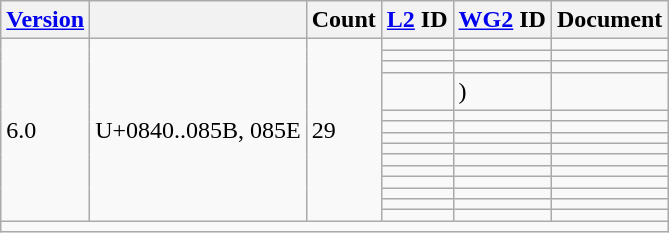<table class="wikitable sticky-header">
<tr>
<th><a href='#'>Version</a></th>
<th></th>
<th>Count</th>
<th><a href='#'>L2</a> ID</th>
<th><a href='#'>WG2</a> ID</th>
<th>Document</th>
</tr>
<tr>
<td rowspan="14">6.0</td>
<td rowspan="14">U+0840..085B, 085E</td>
<td rowspan="14">29</td>
<td></td>
<td></td>
<td></td>
</tr>
<tr>
<td></td>
<td></td>
<td></td>
</tr>
<tr>
<td></td>
<td></td>
<td></td>
</tr>
<tr>
<td></td>
<td> )</td>
<td></td>
</tr>
<tr>
<td></td>
<td></td>
<td></td>
</tr>
<tr>
<td></td>
<td></td>
<td></td>
</tr>
<tr>
<td></td>
<td></td>
<td></td>
</tr>
<tr>
<td></td>
<td></td>
<td></td>
</tr>
<tr>
<td></td>
<td></td>
<td></td>
</tr>
<tr>
<td></td>
<td></td>
<td></td>
</tr>
<tr>
<td></td>
<td></td>
<td></td>
</tr>
<tr>
<td></td>
<td></td>
<td></td>
</tr>
<tr>
<td></td>
<td></td>
<td></td>
</tr>
<tr>
<td></td>
<td></td>
<td></td>
</tr>
<tr class="sortbottom">
<td colspan="6"></td>
</tr>
</table>
